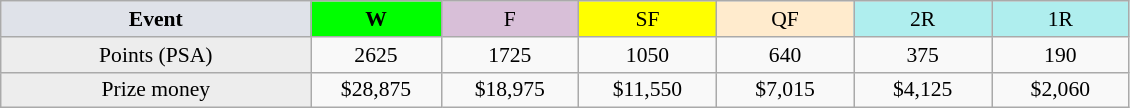<table class=wikitable style=font-size:90%;text-align:center>
<tr>
<td width=200 colspan=1 bgcolor=#dfe2e9><strong>Event</strong></td>
<td width=80 bgcolor=lime><strong>W</strong></td>
<td width=85 bgcolor=#D8BFD8>F</td>
<td width=85 bgcolor=#FFFF00>SF</td>
<td width=85 bgcolor=#ffebcd>QF</td>
<td width=85 bgcolor=#afeeee>2R</td>
<td width=85 bgcolor=#afeeee>1R</td>
</tr>
<tr>
<td bgcolor=#EDEDED>Points (PSA)</td>
<td>2625</td>
<td>1725</td>
<td>1050</td>
<td>640</td>
<td>375</td>
<td>190</td>
</tr>
<tr>
<td bgcolor=#EDEDED>Prize money</td>
<td>$28,875</td>
<td>$18,975</td>
<td>$11,550</td>
<td>$7,015</td>
<td>$4,125</td>
<td>$2,060</td>
</tr>
</table>
